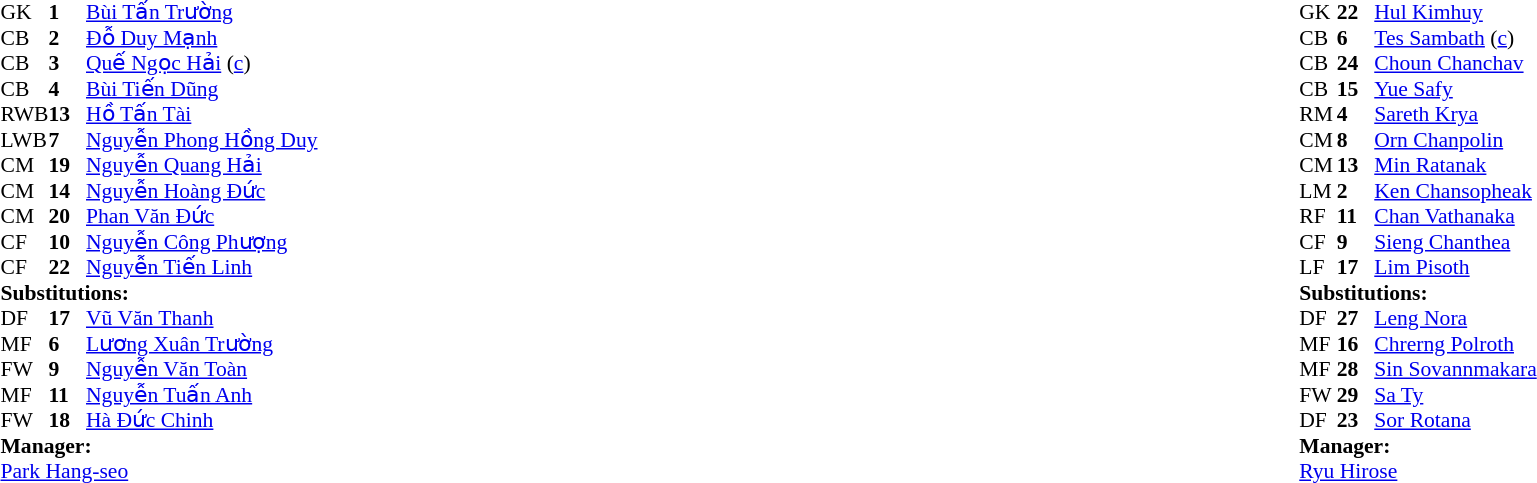<table width="100%">
<tr>
<td valign="top" width="40%"><br><table style="font-size:90%" cellspacing="0" cellpadding="0">
<tr>
<th width=25></th>
<th width=25></th>
</tr>
<tr>
<td>GK</td>
<td><strong>1</strong></td>
<td><a href='#'>Bùi Tấn Trường</a></td>
</tr>
<tr>
<td>CB</td>
<td><strong>2</strong></td>
<td><a href='#'>Đỗ Duy Mạnh</a></td>
</tr>
<tr>
<td>CB</td>
<td><strong>3</strong></td>
<td><a href='#'>Quế Ngọc Hải</a> (<a href='#'>c</a>)</td>
</tr>
<tr>
<td>CB</td>
<td><strong>4</strong></td>
<td><a href='#'>Bùi Tiến Dũng</a></td>
</tr>
<tr>
<td>RWB</td>
<td><strong>13</strong></td>
<td><a href='#'>Hồ Tấn Tài</a></td>
</tr>
<tr>
<td>LWB</td>
<td><strong>7</strong></td>
<td><a href='#'>Nguyễn Phong Hồng Duy</a></td>
<td></td>
<td></td>
</tr>
<tr>
<td>CM</td>
<td><strong>19</strong></td>
<td><a href='#'>Nguyễn Quang Hải</a></td>
<td></td>
<td></td>
</tr>
<tr>
<td>CM</td>
<td><strong>14</strong></td>
<td><a href='#'>Nguyễn Hoàng Đức</a></td>
<td></td>
<td></td>
</tr>
<tr>
<td>CM</td>
<td><strong>20</strong></td>
<td><a href='#'>Phan Văn Đức</a></td>
<td></td>
<td></td>
</tr>
<tr>
<td>CF</td>
<td><strong>10</strong></td>
<td><a href='#'>Nguyễn Công Phượng</a></td>
<td></td>
<td></td>
</tr>
<tr>
<td>CF</td>
<td><strong>22</strong></td>
<td><a href='#'>Nguyễn Tiến Linh</a></td>
</tr>
<tr>
<td colspan=3><strong>Substitutions:</strong></td>
</tr>
<tr>
<td>DF</td>
<td><strong>17</strong></td>
<td><a href='#'>Vũ Văn Thanh</a></td>
<td></td>
<td></td>
</tr>
<tr>
<td>MF</td>
<td><strong>6</strong></td>
<td><a href='#'>Lương Xuân Trường</a></td>
<td></td>
<td></td>
</tr>
<tr>
<td>FW</td>
<td><strong>9</strong></td>
<td><a href='#'>Nguyễn Văn Toàn</a></td>
<td></td>
<td></td>
</tr>
<tr>
<td>MF</td>
<td><strong>11</strong></td>
<td><a href='#'>Nguyễn Tuấn Anh</a></td>
<td></td>
<td></td>
</tr>
<tr>
<td>FW</td>
<td><strong>18</strong></td>
<td><a href='#'>Hà Đức Chinh</a></td>
<td></td>
<td></td>
</tr>
<tr>
<td colspan=3><strong>Manager:</strong></td>
</tr>
<tr>
<td colspan=3> <a href='#'>Park Hang-seo</a></td>
</tr>
</table>
</td>
<td valign="top"></td>
<td valign="top" width="50%"><br><table style="font-size:90%; margin:auto" cellspacing="0" cellpadding="0">
<tr>
<th width=25></th>
<th width=25></th>
</tr>
<tr>
<td>GK</td>
<td><strong>22</strong></td>
<td><a href='#'>Hul Kimhuy</a></td>
</tr>
<tr>
<td>CB</td>
<td><strong>6</strong></td>
<td><a href='#'>Tes Sambath</a> (<a href='#'>c</a>)</td>
<td></td>
<td></td>
</tr>
<tr>
<td>CB</td>
<td><strong>24</strong></td>
<td><a href='#'>Choun Chanchav</a></td>
</tr>
<tr>
<td>CB</td>
<td><strong>15</strong></td>
<td><a href='#'>Yue Safy</a></td>
</tr>
<tr>
<td>RM</td>
<td><strong>4</strong></td>
<td><a href='#'>Sareth Krya</a></td>
<td></td>
<td></td>
</tr>
<tr>
<td>CM</td>
<td><strong>8</strong></td>
<td><a href='#'>Orn Chanpolin</a></td>
<td></td>
<td></td>
</tr>
<tr>
<td>CM</td>
<td><strong>13</strong></td>
<td><a href='#'>Min Ratanak</a></td>
<td></td>
<td></td>
</tr>
<tr>
<td>LM</td>
<td><strong>2</strong></td>
<td><a href='#'>Ken Chansopheak</a></td>
<td></td>
</tr>
<tr>
<td>RF</td>
<td><strong>11</strong></td>
<td><a href='#'>Chan Vathanaka</a></td>
<td></td>
<td></td>
</tr>
<tr>
<td>CF</td>
<td><strong>9</strong></td>
<td><a href='#'>Sieng Chanthea</a></td>
</tr>
<tr>
<td>LF</td>
<td><strong>17</strong></td>
<td><a href='#'>Lim Pisoth</a></td>
</tr>
<tr>
<td colspan=3><strong>Substitutions:</strong></td>
</tr>
<tr>
<td>DF</td>
<td><strong>27</strong></td>
<td><a href='#'>Leng Nora</a></td>
<td></td>
<td></td>
</tr>
<tr>
<td>MF</td>
<td><strong>16</strong></td>
<td><a href='#'>Chrerng Polroth</a></td>
<td></td>
<td></td>
</tr>
<tr>
<td>MF</td>
<td><strong>28</strong></td>
<td><a href='#'>Sin Sovannmakara</a></td>
<td></td>
<td></td>
</tr>
<tr>
<td>FW</td>
<td><strong>29</strong></td>
<td><a href='#'>Sa Ty</a></td>
<td></td>
<td></td>
</tr>
<tr>
<td>DF</td>
<td><strong>23</strong></td>
<td><a href='#'>Sor Rotana</a></td>
<td></td>
<td></td>
</tr>
<tr>
<td colspan=3><strong>Manager:</strong></td>
</tr>
<tr>
<td colspan=3> <a href='#'>Ryu Hirose</a></td>
</tr>
</table>
</td>
</tr>
</table>
